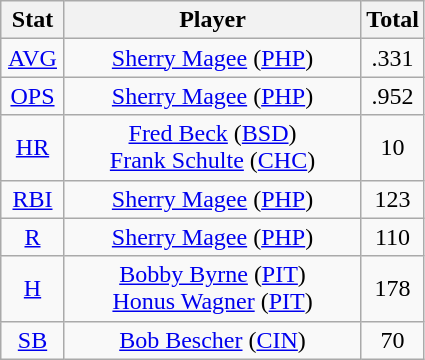<table class="wikitable" style="text-align:center;">
<tr>
<th style="width:15%;">Stat</th>
<th>Player</th>
<th style="width:15%;">Total</th>
</tr>
<tr>
<td><a href='#'>AVG</a></td>
<td><a href='#'>Sherry Magee</a> (<a href='#'>PHP</a>)</td>
<td>.331</td>
</tr>
<tr>
<td><a href='#'>OPS</a></td>
<td><a href='#'>Sherry Magee</a> (<a href='#'>PHP</a>)</td>
<td>.952</td>
</tr>
<tr>
<td><a href='#'>HR</a></td>
<td><a href='#'>Fred Beck</a> (<a href='#'>BSD</a>)<br><a href='#'>Frank Schulte</a> (<a href='#'>CHC</a>)</td>
<td>10</td>
</tr>
<tr>
<td><a href='#'>RBI</a></td>
<td><a href='#'>Sherry Magee</a> (<a href='#'>PHP</a>)</td>
<td>123</td>
</tr>
<tr>
<td><a href='#'>R</a></td>
<td><a href='#'>Sherry Magee</a> (<a href='#'>PHP</a>)</td>
<td>110</td>
</tr>
<tr>
<td><a href='#'>H</a></td>
<td><a href='#'>Bobby Byrne</a> (<a href='#'>PIT</a>)<br><a href='#'>Honus Wagner</a> (<a href='#'>PIT</a>)</td>
<td>178</td>
</tr>
<tr>
<td><a href='#'>SB</a></td>
<td><a href='#'>Bob Bescher</a> (<a href='#'>CIN</a>)</td>
<td>70</td>
</tr>
</table>
